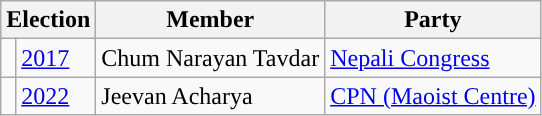<table class="wikitable">
<tr>
<th colspan="2">Election</th>
<th>Member</th>
<th>Party</th>
</tr>
<tr>
<td style="background-color:"></td>
<td><a href='#'>2017</a></td>
<td>Chum Narayan Tavdar</td>
<td><a href='#'>Nepali Congress</a></td>
</tr>
<tr>
<td style="background-color:"></td>
<td><a href='#'>2022</a></td>
<td>Jeevan Acharya</td>
<td><a href='#'>CPN (Maoist Centre)</a></td>
</tr>
</table>
